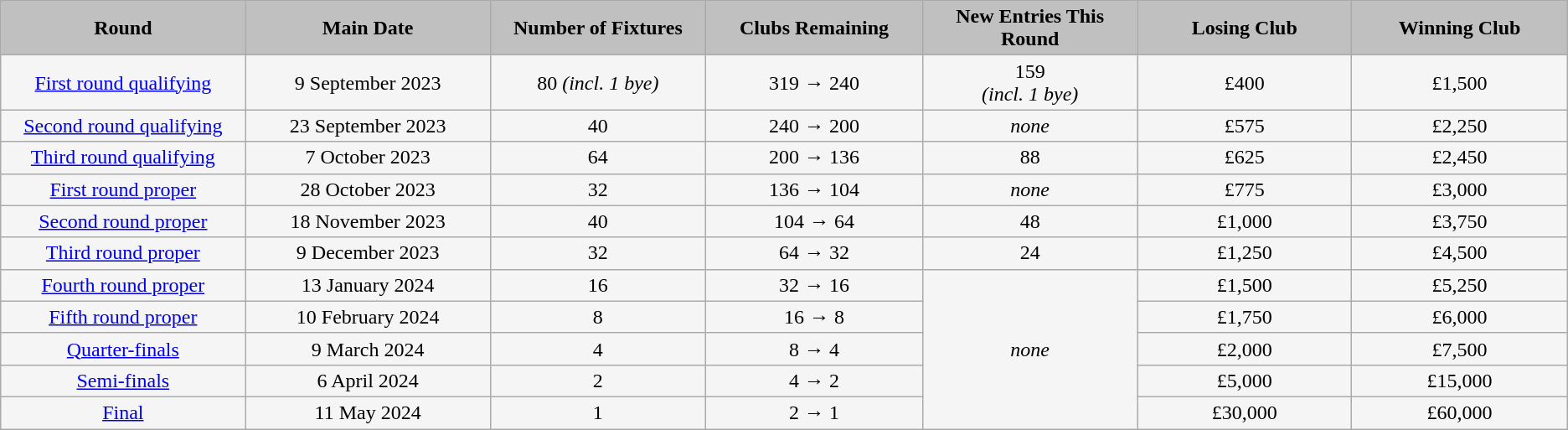<table class="wikitable" style="background:WhiteSmoke; text-align:center; font-size:100%">
<tr>
<td scope="col" style="width: 200px; background:silver;"><strong>Round</strong></td>
<td scope="col" style="width: 200px; background:silver;"><strong>Main Date</strong></td>
<td scope="col" style="width: 175px; background:silver;"><strong>Number of Fixtures</strong></td>
<td scope="col" style="width: 175px; background:silver;"><strong>Clubs Remaining</strong></td>
<td scope="col" style="width: 175px; background:silver;"><strong>New Entries This Round</strong></td>
<td scope="col" style="width: 175px; background:silver;"><strong>Losing Club</strong></td>
<td scope="col" style="width: 175px; background:silver;"><strong>Winning Club</strong></td>
</tr>
<tr>
<td><a href='#'>First round qualifying</a></td>
<td>9 September 2023</td>
<td>80 <em>(incl. 1 bye)</em></td>
<td>319 → 240</td>
<td>159<br><em>(incl. 1 bye)</em></td>
<td>£400</td>
<td>£1,500</td>
</tr>
<tr>
<td><a href='#'>Second round qualifying</a></td>
<td>23 September 2023</td>
<td>40</td>
<td>240 → 200</td>
<td><em>none</em></td>
<td>£575</td>
<td>£2,250</td>
</tr>
<tr>
<td><a href='#'>Third round qualifying</a></td>
<td>7 October 2023</td>
<td>64</td>
<td>200 → 136</td>
<td>88</td>
<td>£625</td>
<td>£2,450</td>
</tr>
<tr>
<td><a href='#'>First round proper</a></td>
<td>28 October 2023</td>
<td>32</td>
<td>136 → 104</td>
<td><em>none</em></td>
<td>£775</td>
<td>£3,000</td>
</tr>
<tr>
<td><a href='#'>Second round proper</a></td>
<td>18 November 2023</td>
<td>40</td>
<td>104 → 64</td>
<td>48</td>
<td>£1,000</td>
<td>£3,750</td>
</tr>
<tr>
<td><a href='#'>Third round proper</a></td>
<td>9 December 2023</td>
<td>32</td>
<td>64 → 32</td>
<td>24</td>
<td>£1,250</td>
<td>£4,500</td>
</tr>
<tr>
<td><a href='#'>Fourth round proper</a></td>
<td>13 January 2024</td>
<td>16</td>
<td>32 → 16</td>
<td rowspan="5"><em>none</em></td>
<td>£1,500</td>
<td>£5,250</td>
</tr>
<tr>
<td><a href='#'>Fifth round proper</a></td>
<td>10 February 2024</td>
<td>8</td>
<td>16 → 8</td>
<td>£1,750</td>
<td>£6,000</td>
</tr>
<tr>
<td><a href='#'>Quarter-finals</a></td>
<td>9 March 2024</td>
<td>4</td>
<td>8 → 4</td>
<td>£2,000</td>
<td>£7,500</td>
</tr>
<tr>
<td><a href='#'>Semi-finals</a></td>
<td>6 April 2024</td>
<td>2</td>
<td>4 → 2</td>
<td>£5,000</td>
<td>£15,000</td>
</tr>
<tr>
<td><a href='#'>Final</a></td>
<td>11 May 2024</td>
<td>1</td>
<td>2 → 1</td>
<td>£30,000</td>
<td>£60,000</td>
</tr>
</table>
